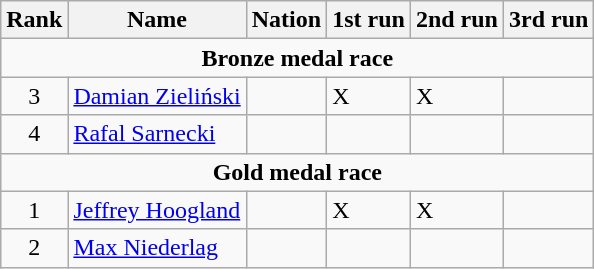<table class=wikitable sortable style=text-align:center>
<tr>
<th>Rank</th>
<th>Name</th>
<th>Nation</th>
<th>1st run</th>
<th>2nd run</th>
<th>3rd run</th>
</tr>
<tr>
<td colspan=6><strong>Bronze medal race</strong></td>
</tr>
<tr>
<td>3</td>
<td align=left><a href='#'>Damian Zieliński</a></td>
<td align=left></td>
<td align=left>X</td>
<td align=left>X</td>
<td align=left></td>
</tr>
<tr>
<td>4</td>
<td align=left><a href='#'>Rafal Sarnecki</a></td>
<td align=left></td>
<td align=left></td>
<td align=left></td>
<td align=left></td>
</tr>
<tr>
<td colspan=6><strong>Gold medal race</strong></td>
</tr>
<tr style=background: #ccffcc;>
<td>1</td>
<td align=left><a href='#'>Jeffrey Hoogland</a></td>
<td align=left></td>
<td align=left>X</td>
<td align=left>X</td>
<td align=left></td>
</tr>
<tr>
<td>2</td>
<td align=left><a href='#'>Max Niederlag</a></td>
<td align=left></td>
<td align=left></td>
<td align=left></td>
<td align=left></td>
</tr>
</table>
